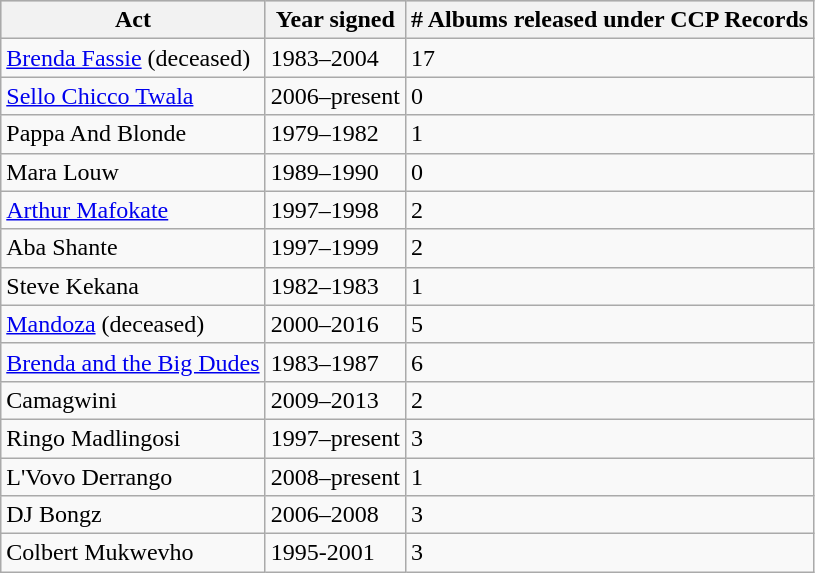<table class="wikitable">
<tr style="background:#ccc;">
<th>Act</th>
<th>Year signed</th>
<th># Albums released under CCP Records</th>
</tr>
<tr>
<td><a href='#'>Brenda Fassie</a> (deceased)</td>
<td>1983–2004</td>
<td>17</td>
</tr>
<tr>
<td><a href='#'>Sello Chicco Twala</a></td>
<td>2006–present</td>
<td>0</td>
</tr>
<tr>
<td>Pappa And Blonde</td>
<td>1979–1982</td>
<td>1</td>
</tr>
<tr>
<td>Mara Louw</td>
<td>1989–1990</td>
<td>0</td>
</tr>
<tr>
<td><a href='#'>Arthur Mafokate</a></td>
<td>1997–1998</td>
<td>2</td>
</tr>
<tr>
<td>Aba Shante</td>
<td>1997–1999</td>
<td>2</td>
</tr>
<tr>
<td>Steve Kekana</td>
<td>1982–1983</td>
<td>1</td>
</tr>
<tr>
<td><a href='#'>Mandoza</a> (deceased)</td>
<td>2000–2016</td>
<td>5</td>
</tr>
<tr>
<td><a href='#'>Brenda and the Big Dudes</a></td>
<td>1983–1987</td>
<td>6</td>
</tr>
<tr>
<td>Camagwini</td>
<td>2009–2013</td>
<td>2</td>
</tr>
<tr>
<td>Ringo Madlingosi</td>
<td>1997–present</td>
<td>3</td>
</tr>
<tr>
<td>L'Vovo Derrango</td>
<td>2008–present</td>
<td>1</td>
</tr>
<tr>
<td>DJ Bongz</td>
<td>2006–2008</td>
<td>3</td>
</tr>
<tr>
<td>Colbert Mukwevho</td>
<td>1995-2001</td>
<td>3</td>
</tr>
</table>
